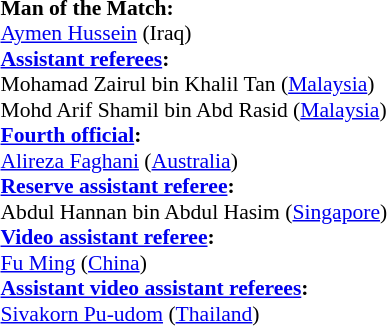<table style="width:100%; font-size:90%;">
<tr>
<td><br><strong>Man of the Match:</strong>
<br><a href='#'>Aymen Hussein</a> (Iraq)<br><strong><a href='#'>Assistant referees</a>:</strong>
<br>Mohamad Zairul bin Khalil Tan (<a href='#'>Malaysia</a>)
<br>Mohd Arif Shamil bin Abd Rasid (<a href='#'>Malaysia</a>)
<br><strong><a href='#'>Fourth official</a>:</strong>
<br><a href='#'>Alireza Faghani</a> (<a href='#'>Australia</a>)
<br><strong><a href='#'>Reserve assistant referee</a>:</strong>
<br>Abdul Hannan bin Abdul Hasim (<a href='#'>Singapore</a>)
<br><strong><a href='#'>Video assistant referee</a>:</strong>
<br><a href='#'>Fu Ming</a> (<a href='#'>China</a>)
<br><strong><a href='#'>Assistant video assistant referees</a>:</strong>
<br><a href='#'>Sivakorn Pu-udom</a> (<a href='#'>Thailand</a>)</td>
</tr>
</table>
